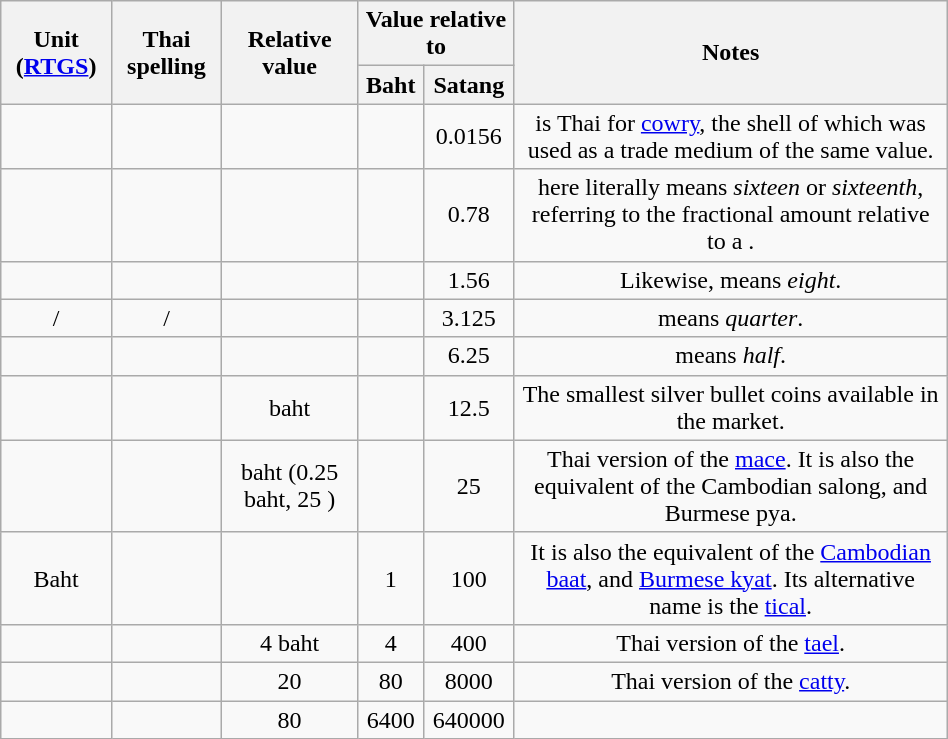<table class="wikitable" style="width:50%; text-align: center">
<tr>
<th rowspan=2>Unit (<a href='#'>RTGS</a>)</th>
<th rowspan=2>Thai spelling</th>
<th rowspan=2>Relative value</th>
<th colspan=2>Value relative to</th>
<th rowspan=2>Notes</th>
</tr>
<tr>
<th>Baht</th>
<th>Satang</th>
</tr>
<tr>
<td></td>
<td></td>
<td> </td>
<td></td>
<td>0.0156</td>
<td> is Thai for <a href='#'>cowry</a>, the shell of which was used as a trade medium of the same value.</td>
</tr>
<tr>
<td></td>
<td></td>
<td> </td>
<td></td>
<td>0.78</td>
<td> here literally means <em>sixteen</em> or <em>sixteenth</em>, referring to the fractional amount relative to a .</td>
</tr>
<tr>
<td></td>
<td></td>
<td> </td>
<td></td>
<td>1.56</td>
<td>Likewise,  means <em>eight</em>.</td>
</tr>
<tr>
<td>/</td>
<td>/</td>
<td> </td>
<td></td>
<td>3.125</td>
<td> means <em>quarter</em>.</td>
</tr>
<tr>
<td></td>
<td></td>
<td> </td>
<td></td>
<td>6.25</td>
<td> means <em>half</em>.</td>
</tr>
<tr>
<td></td>
<td></td>
<td> baht</td>
<td></td>
<td>12.5</td>
<td>The smallest silver bullet coins available in the market.</td>
</tr>
<tr>
<td></td>
<td></td>
<td> baht (0.25 baht, 25 )</td>
<td></td>
<td>25</td>
<td>Thai version of the <a href='#'>mace</a>. It is also the equivalent of the Cambodian salong, and Burmese pya.</td>
</tr>
<tr>
<td>Baht</td>
<td></td>
<td></td>
<td>1</td>
<td>100</td>
<td>It is also the equivalent of the <a href='#'>Cambodian baat</a>, and <a href='#'>Burmese kyat</a>. Its alternative name is the <a href='#'>tical</a>.</td>
</tr>
<tr>
<td></td>
<td></td>
<td>4 baht</td>
<td>4</td>
<td>400</td>
<td>Thai version of the <a href='#'>tael</a>.</td>
</tr>
<tr>
<td></td>
<td></td>
<td>20 </td>
<td>80</td>
<td>8000</td>
<td>Thai version of the <a href='#'>catty</a>.</td>
</tr>
<tr>
<td></td>
<td></td>
<td>80 </td>
<td>6400</td>
<td>640000</td>
<td></td>
</tr>
</table>
